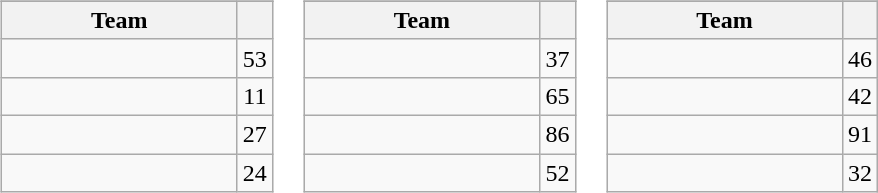<table>
<tr valign=top>
<td><br><table class="wikitable">
<tr>
</tr>
<tr>
<th width=150>Team</th>
<th></th>
</tr>
<tr>
<td></td>
<td align=center>53</td>
</tr>
<tr>
<td></td>
<td align=center>11</td>
</tr>
<tr>
<td></td>
<td align=center>27</td>
</tr>
<tr>
<td></td>
<td align=center>24</td>
</tr>
</table>
</td>
<td><br><table class="wikitable">
<tr>
</tr>
<tr>
<th width=150>Team</th>
<th></th>
</tr>
<tr>
<td></td>
<td align=center>37</td>
</tr>
<tr>
<td></td>
<td align=center>65</td>
</tr>
<tr>
<td></td>
<td align=center>86</td>
</tr>
<tr>
<td></td>
<td align=center>52</td>
</tr>
</table>
</td>
<td><br><table class="wikitable">
<tr>
</tr>
<tr>
<th width=150>Team</th>
<th></th>
</tr>
<tr>
<td></td>
<td align=center>46</td>
</tr>
<tr>
<td></td>
<td align=center>42</td>
</tr>
<tr>
<td></td>
<td align=center>91</td>
</tr>
<tr>
<td></td>
<td align=center>32</td>
</tr>
</table>
</td>
</tr>
</table>
